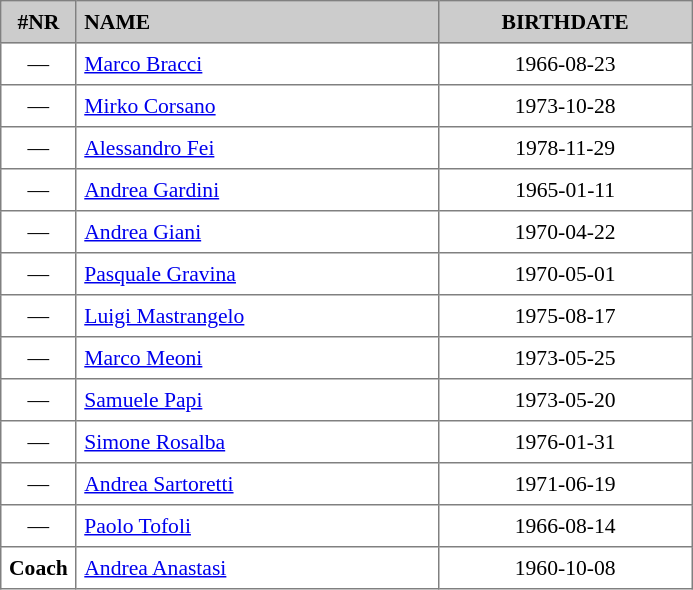<table border="1" cellspacing="2" cellpadding="5" style="border-collapse: collapse; font-size: 90%;">
<tr style="background: #cccccc">
<th>#NR</th>
<th style="text-align: left; width: 16em">NAME</th>
<th style="width: 11em">BIRTHDATE</th>
</tr>
<tr>
<td align="center">—</td>
<td><a href='#'>Marco Bracci</a></td>
<td align="center">1966-08-23</td>
</tr>
<tr>
<td align="center">—</td>
<td><a href='#'>Mirko Corsano</a></td>
<td align="center">1973-10-28</td>
</tr>
<tr>
<td align="center">—</td>
<td><a href='#'>Alessandro Fei</a></td>
<td align="center">1978-11-29</td>
</tr>
<tr>
<td align="center">—</td>
<td><a href='#'>Andrea Gardini</a></td>
<td align="center">1965-01-11</td>
</tr>
<tr>
<td align="center">—</td>
<td><a href='#'>Andrea Giani</a></td>
<td align="center">1970-04-22</td>
</tr>
<tr>
<td align="center">—</td>
<td><a href='#'>Pasquale Gravina</a></td>
<td align="center">1970-05-01</td>
</tr>
<tr>
<td align="center">—</td>
<td><a href='#'>Luigi Mastrangelo</a></td>
<td align="center">1975-08-17</td>
</tr>
<tr>
<td align="center">—</td>
<td><a href='#'>Marco Meoni</a></td>
<td align="center">1973-05-25</td>
</tr>
<tr>
<td align="center">—</td>
<td><a href='#'>Samuele Papi</a></td>
<td align="center">1973-05-20</td>
</tr>
<tr>
<td align="center">—</td>
<td><a href='#'>Simone Rosalba</a></td>
<td align="center">1976-01-31</td>
</tr>
<tr>
<td align="center">—</td>
<td><a href='#'>Andrea Sartoretti</a></td>
<td align="center">1971-06-19</td>
</tr>
<tr>
<td align="center">—</td>
<td><a href='#'>Paolo Tofoli</a></td>
<td align="center">1966-08-14</td>
</tr>
<tr>
<td align="center"><strong>Coach</strong></td>
<td><a href='#'>Andrea Anastasi</a></td>
<td align="center">1960-10-08</td>
</tr>
</table>
